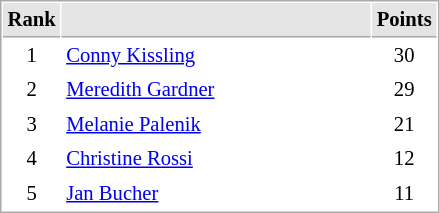<table cellspacing="1" cellpadding="3" style="border:1px solid #AAAAAA;font-size:86%">
<tr bgcolor="#E4E4E4">
<th style="border-bottom:1px solid #AAAAAA" width=10>Rank</th>
<th style="border-bottom:1px solid #AAAAAA" width=200></th>
<th style="border-bottom:1px solid #AAAAAA" width=20>Points</th>
</tr>
<tr>
<td align="center">1</td>
<td> <a href='#'>Conny Kissling</a></td>
<td align=center>30</td>
</tr>
<tr>
<td align="center">2</td>
<td> <a href='#'>Meredith Gardner</a></td>
<td align=center>29</td>
</tr>
<tr>
<td align="center">3</td>
<td> <a href='#'>Melanie Palenik</a></td>
<td align=center>21</td>
</tr>
<tr>
<td align="center">4</td>
<td> <a href='#'>Christine Rossi</a></td>
<td align=center>12</td>
</tr>
<tr>
<td align="center">5</td>
<td> <a href='#'>Jan Bucher</a></td>
<td align=center>11</td>
</tr>
</table>
